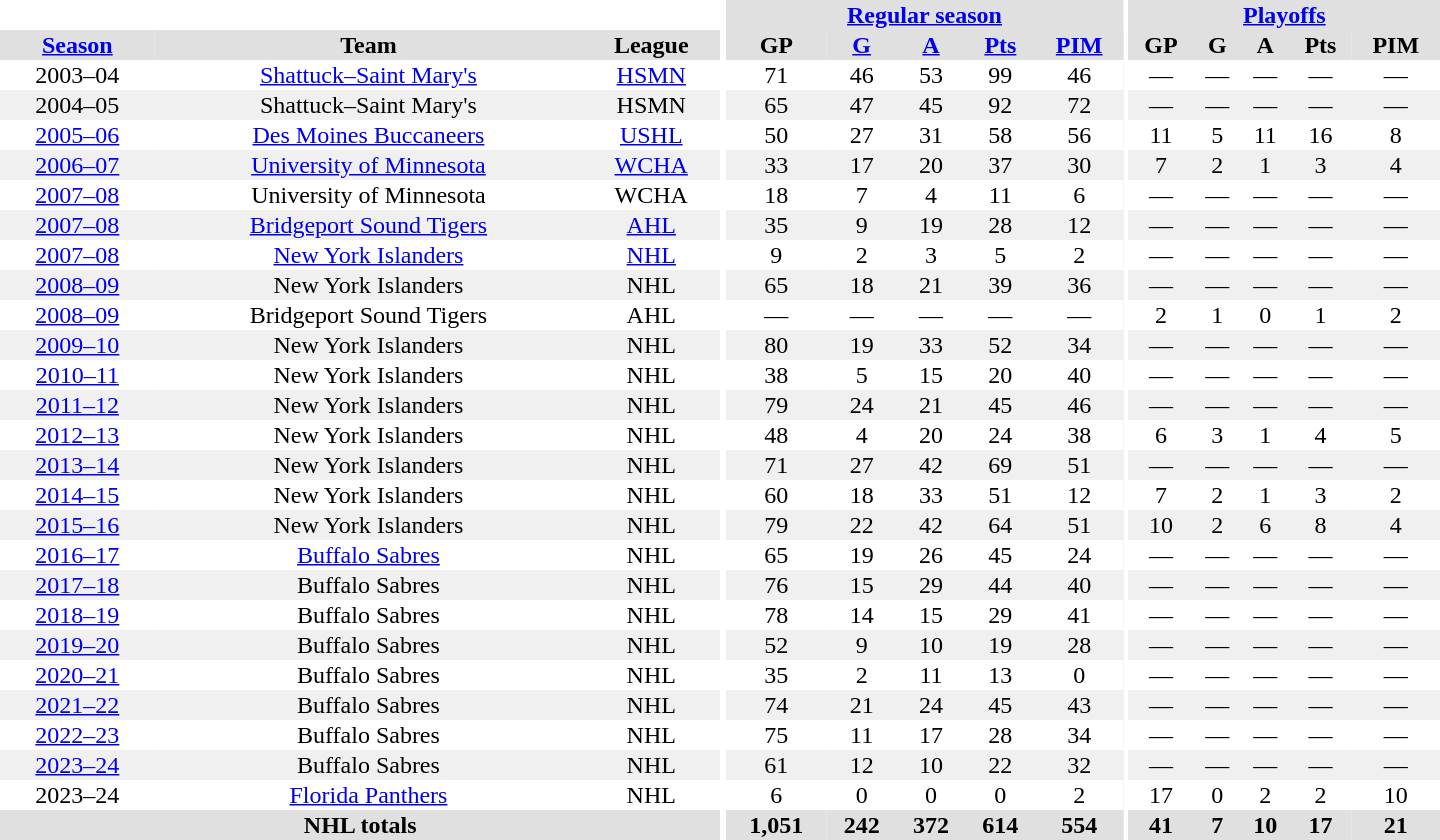<table border="0" cellpadding="1" cellspacing="0" style="text-align:center; width:60em;">
<tr bgcolor="#e0e0e0">
<th colspan="3" bgcolor="#ffffff"></th>
<th rowspan="99" bgcolor="#ffffff"></th>
<th colspan="5"><a href='#'>Regular season</a></th>
<th rowspan="99" bgcolor="#ffffff"></th>
<th colspan="5"><a href='#'>Playoffs</a></th>
</tr>
<tr bgcolor="#e0e0e0">
<th><a href='#'>Season</a></th>
<th>Team</th>
<th>League</th>
<th>GP</th>
<th><a href='#'>G</a></th>
<th><a href='#'>A</a></th>
<th><a href='#'>Pts</a></th>
<th><a href='#'>PIM</a></th>
<th>GP</th>
<th>G</th>
<th>A</th>
<th>Pts</th>
<th>PIM</th>
</tr>
<tr>
<td>2003–04</td>
<td><a href='#'>Shattuck–Saint Mary's</a></td>
<td><a href='#'>HSMN</a></td>
<td>71</td>
<td>46</td>
<td>53</td>
<td>99</td>
<td>46</td>
<td>—</td>
<td>—</td>
<td>—</td>
<td>—</td>
<td>—</td>
</tr>
<tr bgcolor="#f0f0f0">
<td>2004–05</td>
<td>Shattuck–Saint Mary's</td>
<td>HSMN</td>
<td>65</td>
<td>47</td>
<td>45</td>
<td>92</td>
<td>72</td>
<td>—</td>
<td>—</td>
<td>—</td>
<td>—</td>
<td>—</td>
</tr>
<tr>
<td><a href='#'>2005–06</a></td>
<td><a href='#'>Des Moines Buccaneers</a></td>
<td><a href='#'>USHL</a></td>
<td>50</td>
<td>27</td>
<td>31</td>
<td>58</td>
<td>56</td>
<td>11</td>
<td>5</td>
<td>11</td>
<td>16</td>
<td>8</td>
</tr>
<tr bgcolor="#f0f0f0">
<td><a href='#'>2006–07</a></td>
<td><a href='#'>University of Minnesota</a></td>
<td><a href='#'>WCHA</a></td>
<td>33</td>
<td>17</td>
<td>20</td>
<td>37</td>
<td>30</td>
<td>7</td>
<td>2</td>
<td>1</td>
<td>3</td>
<td>4</td>
</tr>
<tr>
<td><a href='#'>2007–08</a></td>
<td>University of Minnesota</td>
<td>WCHA</td>
<td>18</td>
<td>7</td>
<td>4</td>
<td>11</td>
<td>6</td>
<td>—</td>
<td>—</td>
<td>—</td>
<td>—</td>
<td>—</td>
</tr>
<tr bgcolor="#f0f0f0">
<td><a href='#'>2007–08</a></td>
<td><a href='#'>Bridgeport Sound Tigers</a></td>
<td><a href='#'>AHL</a></td>
<td>35</td>
<td>9</td>
<td>19</td>
<td>28</td>
<td>12</td>
<td>—</td>
<td>—</td>
<td>—</td>
<td>—</td>
<td>—</td>
</tr>
<tr>
<td><a href='#'>2007–08</a></td>
<td><a href='#'>New York Islanders</a></td>
<td><a href='#'>NHL</a></td>
<td>9</td>
<td>2</td>
<td>3</td>
<td>5</td>
<td>2</td>
<td>—</td>
<td>—</td>
<td>—</td>
<td>—</td>
<td>—</td>
</tr>
<tr bgcolor="#f0f0f0">
<td><a href='#'>2008–09</a></td>
<td>New York Islanders</td>
<td>NHL</td>
<td>65</td>
<td>18</td>
<td>21</td>
<td>39</td>
<td>36</td>
<td>—</td>
<td>—</td>
<td>—</td>
<td>—</td>
<td>—</td>
</tr>
<tr>
<td><a href='#'>2008–09</a></td>
<td>Bridgeport Sound Tigers</td>
<td>AHL</td>
<td>—</td>
<td>—</td>
<td>—</td>
<td>—</td>
<td>—</td>
<td>2</td>
<td>1</td>
<td>0</td>
<td>1</td>
<td>2</td>
</tr>
<tr bgcolor="#f0f0f0">
<td><a href='#'>2009–10</a></td>
<td>New York Islanders</td>
<td>NHL</td>
<td>80</td>
<td>19</td>
<td>33</td>
<td>52</td>
<td>34</td>
<td>—</td>
<td>—</td>
<td>—</td>
<td>—</td>
<td>—</td>
</tr>
<tr>
<td><a href='#'>2010–11</a></td>
<td>New York Islanders</td>
<td>NHL</td>
<td>38</td>
<td>5</td>
<td>15</td>
<td>20</td>
<td>40</td>
<td>—</td>
<td>—</td>
<td>—</td>
<td>—</td>
<td>—</td>
</tr>
<tr bgcolor="#f0f0f0">
<td><a href='#'>2011–12</a></td>
<td>New York Islanders</td>
<td>NHL</td>
<td>79</td>
<td>24</td>
<td>21</td>
<td>45</td>
<td>46</td>
<td>—</td>
<td>—</td>
<td>—</td>
<td>—</td>
<td>—</td>
</tr>
<tr>
<td><a href='#'>2012–13</a></td>
<td>New York Islanders</td>
<td>NHL</td>
<td>48</td>
<td>4</td>
<td>20</td>
<td>24</td>
<td>38</td>
<td>6</td>
<td>3</td>
<td>1</td>
<td>4</td>
<td>5</td>
</tr>
<tr bgcolor="#f0f0f0">
<td><a href='#'>2013–14</a></td>
<td>New York Islanders</td>
<td>NHL</td>
<td>71</td>
<td>27</td>
<td>42</td>
<td>69</td>
<td>51</td>
<td>—</td>
<td>—</td>
<td>—</td>
<td>—</td>
<td>—</td>
</tr>
<tr>
<td><a href='#'>2014–15</a></td>
<td>New York Islanders</td>
<td>NHL</td>
<td>60</td>
<td>18</td>
<td>33</td>
<td>51</td>
<td>12</td>
<td>7</td>
<td>2</td>
<td>1</td>
<td>3</td>
<td>2</td>
</tr>
<tr bgcolor="#f0f0f0">
<td><a href='#'>2015–16</a></td>
<td>New York Islanders</td>
<td>NHL</td>
<td>79</td>
<td>22</td>
<td>42</td>
<td>64</td>
<td>51</td>
<td>10</td>
<td>2</td>
<td>6</td>
<td>8</td>
<td>4</td>
</tr>
<tr>
<td><a href='#'>2016–17</a></td>
<td><a href='#'>Buffalo Sabres</a></td>
<td>NHL</td>
<td>65</td>
<td>19</td>
<td>26</td>
<td>45</td>
<td>24</td>
<td>—</td>
<td>—</td>
<td>—</td>
<td>—</td>
<td>—</td>
</tr>
<tr bgcolor="#f0f0f0">
<td><a href='#'>2017–18</a></td>
<td>Buffalo Sabres</td>
<td>NHL</td>
<td>76</td>
<td>15</td>
<td>29</td>
<td>44</td>
<td>40</td>
<td>—</td>
<td>—</td>
<td>—</td>
<td>—</td>
<td>—</td>
</tr>
<tr>
<td><a href='#'>2018–19</a></td>
<td>Buffalo Sabres</td>
<td>NHL</td>
<td>78</td>
<td>14</td>
<td>15</td>
<td>29</td>
<td>41</td>
<td>—</td>
<td>—</td>
<td>—</td>
<td>—</td>
<td>—</td>
</tr>
<tr bgcolor="#f0f0f0">
<td><a href='#'>2019–20</a></td>
<td>Buffalo Sabres</td>
<td>NHL</td>
<td>52</td>
<td>9</td>
<td>10</td>
<td>19</td>
<td>28</td>
<td>—</td>
<td>—</td>
<td>—</td>
<td>—</td>
<td>—</td>
</tr>
<tr>
<td><a href='#'>2020–21</a></td>
<td>Buffalo Sabres</td>
<td>NHL</td>
<td>35</td>
<td>2</td>
<td>11</td>
<td>13</td>
<td>0</td>
<td>—</td>
<td>—</td>
<td>—</td>
<td>—</td>
<td>—</td>
</tr>
<tr bgcolor="#f0f0f0">
<td><a href='#'>2021–22</a></td>
<td>Buffalo Sabres</td>
<td>NHL</td>
<td>74</td>
<td>21</td>
<td>24</td>
<td>45</td>
<td>43</td>
<td>—</td>
<td>—</td>
<td>—</td>
<td>—</td>
<td>—</td>
</tr>
<tr>
<td><a href='#'>2022–23</a></td>
<td>Buffalo Sabres</td>
<td>NHL</td>
<td>75</td>
<td>11</td>
<td>17</td>
<td>28</td>
<td>34</td>
<td>—</td>
<td>—</td>
<td>—</td>
<td>—</td>
<td>—</td>
</tr>
<tr bgcolor="#f0f0f0">
<td><a href='#'>2023–24</a></td>
<td>Buffalo Sabres</td>
<td>NHL</td>
<td>61</td>
<td>12</td>
<td>10</td>
<td>22</td>
<td>32</td>
<td>—</td>
<td>—</td>
<td>—</td>
<td>—</td>
<td>—</td>
</tr>
<tr>
<td>2023–24</td>
<td><a href='#'>Florida Panthers</a></td>
<td>NHL</td>
<td>6</td>
<td>0</td>
<td>0</td>
<td>0</td>
<td>2</td>
<td>17</td>
<td>0</td>
<td>2</td>
<td>2</td>
<td>10</td>
</tr>
<tr bgcolor="#e0e0e0">
<th colspan="3">NHL totals</th>
<th>1,051</th>
<th>242</th>
<th>372</th>
<th>614</th>
<th>554</th>
<th>41</th>
<th>7</th>
<th>10</th>
<th>17</th>
<th>21</th>
</tr>
</table>
